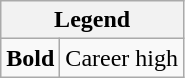<table class="wikitable mw-collapsible mw-collapsed">
<tr>
<th colspan="2">Legend</th>
</tr>
<tr>
<td><strong>Bold</strong></td>
<td>Career high</td>
</tr>
</table>
